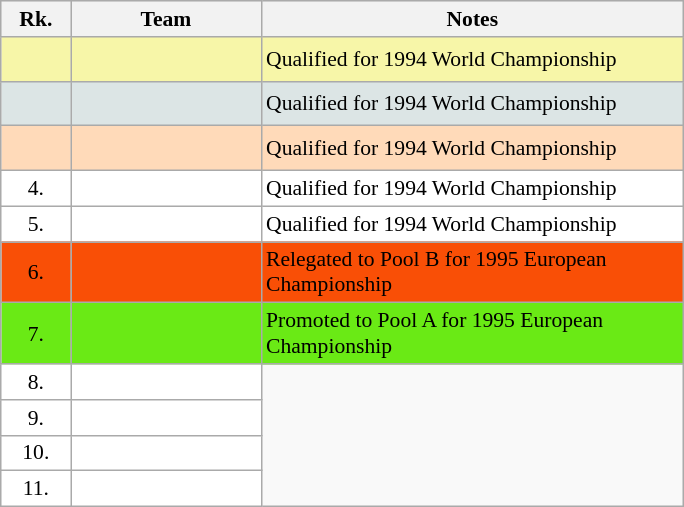<table class="wikitable" style="border:1px solid #AAAAAA;font-size:90%">
<tr bgcolor="#E4E4E4">
<th style="border-bottom:1px solid #AAAAAA" width=40>Rk.</th>
<th style="border-bottom:1px solid #AAAAAA" width=120>Team</th>
<th style="border-bottom:1px solid #AAAAAA" width=275>Notes</th>
</tr>
<tr bgcolor="#F7F6A8">
<td align="center" style="height:23px"></td>
<td><strong></strong></td>
<td>Qualified for 1994 World Championship</td>
</tr>
<tr bgcolor="#DCE5E5">
<td align="center" style="height:23px"></td>
<td></td>
<td>Qualified for 1994 World Championship</td>
</tr>
<tr bgcolor="#FFDAB9">
<td align="center" style="height:23px"></td>
<td></td>
<td>Qualified for 1994 World Championship</td>
</tr>
<tr style="background:#ffffff;">
<td align="center">4.</td>
<td></td>
<td>Qualified for 1994 World Championship</td>
</tr>
<tr style="background:#ffffff;">
<td align="center">5.</td>
<td></td>
<td>Qualified for 1994 World Championship</td>
</tr>
<tr style="background:#f94f06;">
<td align="center">6.</td>
<td></td>
<td>Relegated to Pool B for 1995 European Championship</td>
</tr>
<tr style="background:#6aEa15;">
<td align="center">7.</td>
<td></td>
<td>Promoted to Pool A for 1995 European Championship</td>
</tr>
<tr style="background:#ffffff;">
<td align="center">8.</td>
<td></td>
</tr>
<tr style="background:#ffffff;">
<td align="center">9.</td>
<td></td>
</tr>
<tr style="background:#ffffff;">
<td align="center">10.</td>
<td></td>
</tr>
<tr style="background:#ffffff;">
<td align="center">11.</td>
<td></td>
</tr>
</table>
